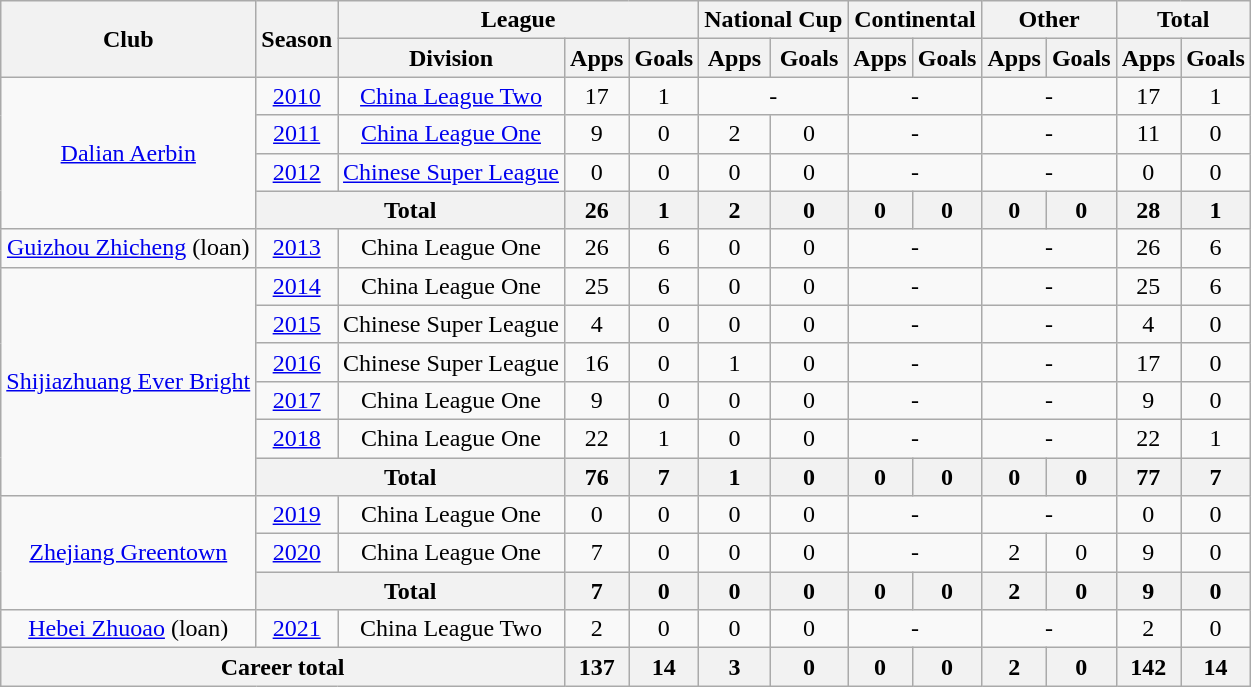<table class="wikitable" style="text-align: center">
<tr>
<th rowspan="2">Club</th>
<th rowspan="2">Season</th>
<th colspan="3">League</th>
<th colspan="2">National Cup</th>
<th colspan="2">Continental</th>
<th colspan="2">Other</th>
<th colspan="2">Total</th>
</tr>
<tr>
<th>Division</th>
<th>Apps</th>
<th>Goals</th>
<th>Apps</th>
<th>Goals</th>
<th>Apps</th>
<th>Goals</th>
<th>Apps</th>
<th>Goals</th>
<th>Apps</th>
<th>Goals</th>
</tr>
<tr>
<td rowspan=4><a href='#'>Dalian Aerbin</a></td>
<td><a href='#'>2010</a></td>
<td><a href='#'>China League Two</a></td>
<td>17</td>
<td>1</td>
<td colspan="2">-</td>
<td colspan="2">-</td>
<td colspan="2">-</td>
<td>17</td>
<td>1</td>
</tr>
<tr>
<td><a href='#'>2011</a></td>
<td><a href='#'>China League One</a></td>
<td>9</td>
<td>0</td>
<td>2</td>
<td>0</td>
<td colspan="2">-</td>
<td colspan="2">-</td>
<td>11</td>
<td>0</td>
</tr>
<tr>
<td><a href='#'>2012</a></td>
<td><a href='#'>Chinese Super League</a></td>
<td>0</td>
<td>0</td>
<td>0</td>
<td>0</td>
<td colspan="2">-</td>
<td colspan="2">-</td>
<td>0</td>
<td>0</td>
</tr>
<tr>
<th colspan=2>Total</th>
<th>26</th>
<th>1</th>
<th>2</th>
<th>0</th>
<th>0</th>
<th>0</th>
<th>0</th>
<th>0</th>
<th>28</th>
<th>1</th>
</tr>
<tr>
<td><a href='#'>Guizhou Zhicheng</a> (loan)</td>
<td><a href='#'>2013</a></td>
<td>China League One</td>
<td>26</td>
<td>6</td>
<td>0</td>
<td>0</td>
<td colspan="2">-</td>
<td colspan="2">-</td>
<td>26</td>
<td>6</td>
</tr>
<tr>
<td rowspan=6><a href='#'>Shijiazhuang Ever Bright</a></td>
<td><a href='#'>2014</a></td>
<td>China League One</td>
<td>25</td>
<td>6</td>
<td>0</td>
<td>0</td>
<td colspan="2">-</td>
<td colspan="2">-</td>
<td>25</td>
<td>6</td>
</tr>
<tr>
<td><a href='#'>2015</a></td>
<td>Chinese Super League</td>
<td>4</td>
<td>0</td>
<td>0</td>
<td>0</td>
<td colspan="2">-</td>
<td colspan="2">-</td>
<td>4</td>
<td>0</td>
</tr>
<tr>
<td><a href='#'>2016</a></td>
<td>Chinese Super League</td>
<td>16</td>
<td>0</td>
<td>1</td>
<td>0</td>
<td colspan="2">-</td>
<td colspan="2">-</td>
<td>17</td>
<td>0</td>
</tr>
<tr>
<td><a href='#'>2017</a></td>
<td>China League One</td>
<td>9</td>
<td>0</td>
<td>0</td>
<td>0</td>
<td colspan="2">-</td>
<td colspan="2">-</td>
<td>9</td>
<td>0</td>
</tr>
<tr>
<td><a href='#'>2018</a></td>
<td>China League One</td>
<td>22</td>
<td>1</td>
<td>0</td>
<td>0</td>
<td colspan="2">-</td>
<td colspan="2">-</td>
<td>22</td>
<td>1</td>
</tr>
<tr>
<th colspan=2>Total</th>
<th>76</th>
<th>7</th>
<th>1</th>
<th>0</th>
<th>0</th>
<th>0</th>
<th>0</th>
<th>0</th>
<th>77</th>
<th>7</th>
</tr>
<tr>
<td rowspan=3><a href='#'>Zhejiang Greentown</a></td>
<td><a href='#'>2019</a></td>
<td>China League One</td>
<td>0</td>
<td>0</td>
<td>0</td>
<td>0</td>
<td colspan="2">-</td>
<td colspan="2">-</td>
<td>0</td>
<td>0</td>
</tr>
<tr>
<td><a href='#'>2020</a></td>
<td>China League One</td>
<td>7</td>
<td>0</td>
<td>0</td>
<td>0</td>
<td colspan="2">-</td>
<td>2</td>
<td>0</td>
<td>9</td>
<td>0</td>
</tr>
<tr>
<th colspan=2>Total</th>
<th>7</th>
<th>0</th>
<th>0</th>
<th>0</th>
<th>0</th>
<th>0</th>
<th>2</th>
<th>0</th>
<th>9</th>
<th>0</th>
</tr>
<tr>
<td><a href='#'>Hebei Zhuoao</a> (loan)</td>
<td><a href='#'>2021</a></td>
<td>China League Two</td>
<td>2</td>
<td>0</td>
<td>0</td>
<td>0</td>
<td colspan="2">-</td>
<td colspan="2">-</td>
<td>2</td>
<td>0</td>
</tr>
<tr>
<th colspan=3>Career total</th>
<th>137</th>
<th>14</th>
<th>3</th>
<th>0</th>
<th>0</th>
<th>0</th>
<th>2</th>
<th>0</th>
<th>142</th>
<th>14</th>
</tr>
</table>
